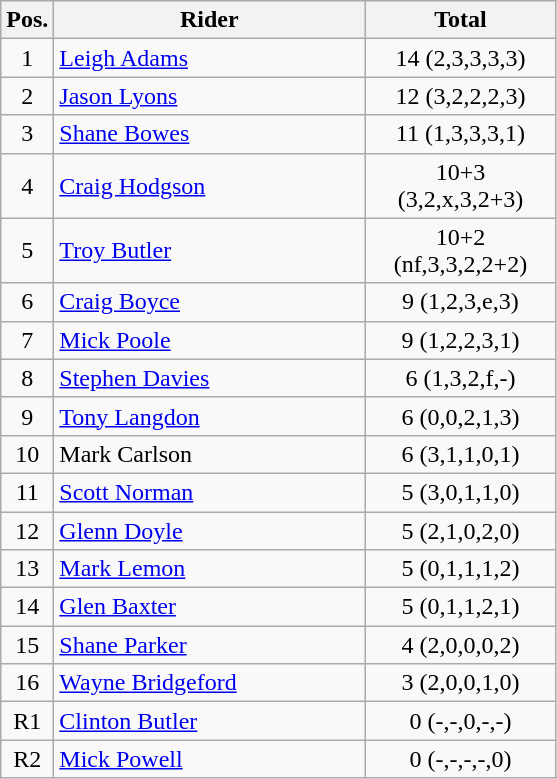<table class=wikitable>
<tr>
<th width=25px>Pos.</th>
<th width=200px>Rider</th>
<th width=120px>Total</th>
</tr>
<tr align=center >
<td>1</td>
<td align=left> <a href='#'>Leigh Adams</a></td>
<td>14 (2,3,3,3,3)</td>
</tr>
<tr align=center >
<td>2</td>
<td align=left> <a href='#'>Jason Lyons</a></td>
<td>12 (3,2,2,2,3)</td>
</tr>
<tr align=center >
<td>3</td>
<td align=left> <a href='#'>Shane Bowes</a></td>
<td>11 (1,3,3,3,1)</td>
</tr>
<tr align=center >
<td>4</td>
<td align=left> <a href='#'>Craig Hodgson</a></td>
<td>10+3 (3,2,x,3,2+3)</td>
</tr>
<tr align=center >
<td>5</td>
<td align=left> <a href='#'>Troy Butler</a></td>
<td>10+2 (nf,3,3,2,2+2)</td>
</tr>
<tr align=center>
<td>6</td>
<td align=left> <a href='#'>Craig Boyce</a></td>
<td>9 (1,2,3,e,3)</td>
</tr>
<tr align=center>
<td>7</td>
<td align=left> <a href='#'>Mick Poole</a></td>
<td>9 (1,2,2,3,1)</td>
</tr>
<tr align=center>
<td>8</td>
<td align=left> <a href='#'>Stephen Davies</a></td>
<td>6 (1,3,2,f,-)</td>
</tr>
<tr align=center>
<td>9</td>
<td align=left> <a href='#'>Tony Langdon</a></td>
<td>6 (0,0,2,1,3)</td>
</tr>
<tr align=center>
<td>10</td>
<td align=left> Mark Carlson</td>
<td>6 (3,1,1,0,1)</td>
</tr>
<tr align=center>
<td>11</td>
<td align=left> <a href='#'>Scott Norman</a></td>
<td>5 (3,0,1,1,0)</td>
</tr>
<tr align=center>
<td>12</td>
<td align=left> <a href='#'>Glenn Doyle</a></td>
<td>5 (2,1,0,2,0)</td>
</tr>
<tr align=center>
<td>13</td>
<td align=left> <a href='#'>Mark Lemon</a></td>
<td>5 (0,1,1,1,2)</td>
</tr>
<tr align=center>
<td>14</td>
<td align=left> <a href='#'>Glen Baxter</a></td>
<td>5 (0,1,1,2,1)</td>
</tr>
<tr align=center>
<td>15</td>
<td align=left> <a href='#'>Shane Parker</a></td>
<td>4 (2,0,0,0,2)</td>
</tr>
<tr align=center>
<td>16</td>
<td align=left> <a href='#'>Wayne Bridgeford</a></td>
<td>3 (2,0,0,1,0)</td>
</tr>
<tr align=center>
<td>R1</td>
<td align=left> <a href='#'>Clinton Butler</a></td>
<td>0 (-,-,0,-,-)</td>
</tr>
<tr align=center>
<td>R2</td>
<td align=left> <a href='#'>Mick Powell</a></td>
<td>0 (-,-,-,-,0)</td>
</tr>
</table>
